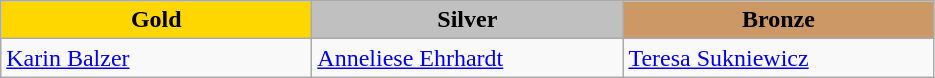<table class="wikitable" style="text-align:left">
<tr align="center">
<td width=200 bgcolor=gold><strong>Gold</strong></td>
<td width=200 bgcolor=silver><strong>Silver</strong></td>
<td width=200 bgcolor=CC9966><strong>Bronze</strong></td>
</tr>
<tr>
<td><a href='#'>Karin Balzer</a><br><em></em></td>
<td><a href='#'>Anneliese Ehrhardt</a><br><em></em></td>
<td><a href='#'>Teresa Sukniewicz</a><br><em></em></td>
</tr>
</table>
